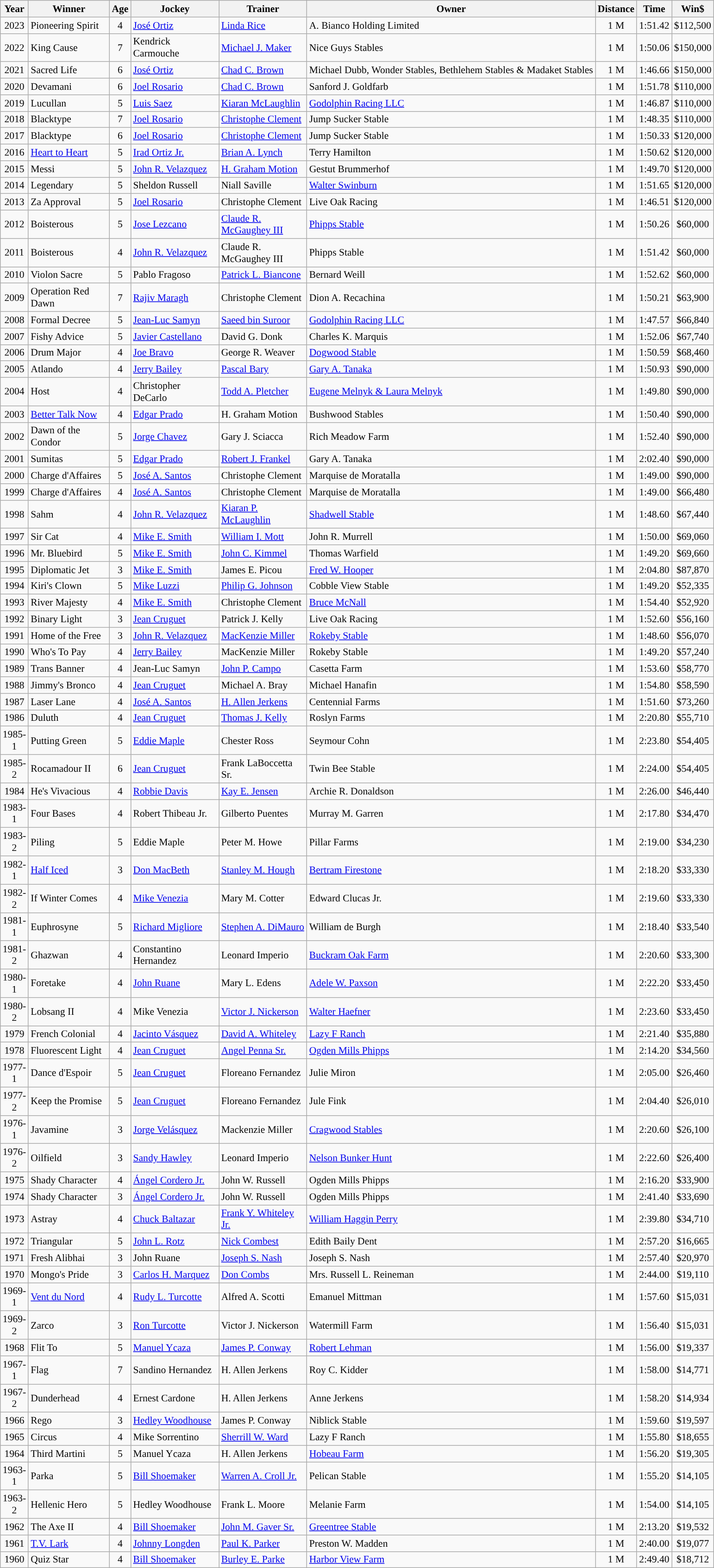<table class="wikitable sortable" style="font-size:90%">
<tr>
<th style="width:25px">Year</th>
<th style="width:110px">Winner</th>
<th style="width:20px">Age</th>
<th style="width:120px">Jockey</th>
<th style="width:120px">Trainer</th>
<th>Owner</th>
<th style="width:35px">Distance</th>
<th style="width:25px">Time</th>
<th style="width:30px">Win$</th>
</tr>
<tr>
<td align=center>2023</td>
<td>Pioneering Spirit</td>
<td align=center>4</td>
<td><a href='#'>José Ortiz</a></td>
<td><a href='#'>Linda Rice</a></td>
<td>A. Bianco Holding Limited</td>
<td align=center>1<span> M</span></td>
<td>1:51.42</td>
<td>$112,500</td>
</tr>
<tr>
<td align=center>2022</td>
<td>King Cause</td>
<td align=center>7</td>
<td>Kendrick Carmouche</td>
<td><a href='#'>Michael J. Maker</a></td>
<td>Nice Guys Stables</td>
<td align=center>1<span> M</span></td>
<td>1:50.06</td>
<td>$150,000</td>
</tr>
<tr>
<td align=center>2021</td>
<td>Sacred Life</td>
<td align=center>6</td>
<td><a href='#'>José Ortiz</a></td>
<td><a href='#'>Chad C. Brown</a></td>
<td>Michael Dubb, Wonder Stables, Bethlehem Stables & Madaket Stables</td>
<td align=center>1<span> M</span></td>
<td>1:46.66</td>
<td>$150,000</td>
</tr>
<tr>
<td align=center>2020</td>
<td>Devamani</td>
<td align=center>6</td>
<td><a href='#'>Joel Rosario</a></td>
<td><a href='#'>Chad C. Brown</a></td>
<td>Sanford J. Goldfarb</td>
<td align=center>1<span> M</span></td>
<td align=center>1:51.78</td>
<td align=center>$110,000</td>
</tr>
<tr>
<td align=center>2019</td>
<td>Lucullan</td>
<td align=center>5</td>
<td><a href='#'>Luis Saez</a></td>
<td><a href='#'>Kiaran McLaughlin</a></td>
<td><a href='#'>Godolphin Racing LLC</a></td>
<td align=center>1<span> M</span></td>
<td align=center>1:46.87</td>
<td align=center>$110,000</td>
</tr>
<tr>
<td align=center>2018</td>
<td>Blacktype</td>
<td align=center>7</td>
<td><a href='#'>Joel Rosario</a></td>
<td><a href='#'>Christophe Clement</a></td>
<td>Jump Sucker Stable</td>
<td align=center>1<span> M</span></td>
<td align=center>1:48.35</td>
<td align=center>$110,000</td>
</tr>
<tr>
<td align=center>2017</td>
<td>Blacktype</td>
<td align=center>6</td>
<td><a href='#'>Joel Rosario</a></td>
<td><a href='#'>Christophe Clement</a></td>
<td>Jump Sucker Stable</td>
<td align=center>1<span> M</span></td>
<td align=center>1:50.33</td>
<td align=center>$120,000</td>
</tr>
<tr>
<td align=center>2016</td>
<td><a href='#'>Heart to Heart</a></td>
<td align=center>5</td>
<td><a href='#'>Irad Ortiz Jr.</a></td>
<td><a href='#'>Brian A. Lynch</a></td>
<td>Terry Hamilton</td>
<td align=center>1<span> M</span></td>
<td align=center>1:50.62</td>
<td align=center>$120,000</td>
</tr>
<tr>
<td align=center>2015</td>
<td>Messi</td>
<td align=center>5</td>
<td><a href='#'>John R. Velazquez</a></td>
<td><a href='#'>H. Graham Motion</a></td>
<td>Gestut Brummerhof</td>
<td align=center>1<span> M</span></td>
<td align=center>1:49.70</td>
<td align=center>$120,000</td>
</tr>
<tr>
<td align=center>2014</td>
<td>Legendary</td>
<td align=center>5</td>
<td>Sheldon Russell</td>
<td>Niall Saville</td>
<td><a href='#'>Walter Swinburn</a></td>
<td align=center>1<span> M</span></td>
<td align=center>1:51.65</td>
<td align=center>$120,000</td>
</tr>
<tr>
<td align=center>2013</td>
<td>Za Approval</td>
<td align=center>5</td>
<td><a href='#'>Joel Rosario</a></td>
<td>Christophe Clement</td>
<td>Live Oak Racing</td>
<td align=center>1<span> M</span></td>
<td align=center>1:46.51</td>
<td align=center>$120,000</td>
</tr>
<tr>
<td align=center>2012</td>
<td>Boisterous</td>
<td align=center>5</td>
<td><a href='#'>Jose Lezcano</a></td>
<td><a href='#'>Claude R. McGaughey III</a></td>
<td><a href='#'>Phipps Stable</a></td>
<td align=center>1<span> M</span></td>
<td align=center>1:50.26</td>
<td align=center>$60,000</td>
</tr>
<tr>
<td align=center>2011</td>
<td>Boisterous</td>
<td align=center>4</td>
<td><a href='#'>John R. Velazquez</a></td>
<td>Claude R. McGaughey III</td>
<td>Phipps Stable</td>
<td align=center>1<span> M</span></td>
<td align=center>1:51.42</td>
<td align=center>$60,000</td>
</tr>
<tr>
<td align=center>2010</td>
<td>Violon Sacre</td>
<td align=center>5</td>
<td>Pablo Fragoso</td>
<td><a href='#'>Patrick L. Biancone</a></td>
<td>Bernard Weill</td>
<td align=center>1<span> M</span></td>
<td align=center>1:52.62</td>
<td align=center>$60,000</td>
</tr>
<tr>
<td align=center>2009</td>
<td>Operation Red Dawn</td>
<td align=center>7</td>
<td><a href='#'>Rajiv Maragh</a></td>
<td>Christophe Clement</td>
<td>Dion A. Recachina</td>
<td align=center>1<span> M</span></td>
<td align=center>1:50.21</td>
<td align=center>$63,900</td>
</tr>
<tr>
<td align=center>2008</td>
<td>Formal Decree</td>
<td align=center>5</td>
<td><a href='#'>Jean-Luc Samyn</a></td>
<td><a href='#'>Saeed bin Suroor</a></td>
<td><a href='#'>Godolphin Racing LLC</a></td>
<td align=center>1<span> M</span></td>
<td align=center>1:47.57</td>
<td align=center>$66,840</td>
</tr>
<tr>
<td align=center>2007</td>
<td>Fishy Advice</td>
<td align=center>5</td>
<td><a href='#'>Javier Castellano</a></td>
<td>David G. Donk</td>
<td>Charles K. Marquis</td>
<td align=center>1<span> M</span></td>
<td align=center>1:52.06</td>
<td align=center>$67,740</td>
</tr>
<tr>
<td align=center>2006</td>
<td>Drum Major</td>
<td align=center>4</td>
<td><a href='#'>Joe Bravo</a></td>
<td>George R. Weaver</td>
<td><a href='#'>Dogwood Stable</a></td>
<td align=center>1<span> M</span></td>
<td align=center>1:50.59</td>
<td align=center>$68,460</td>
</tr>
<tr>
<td align=center>2005</td>
<td>Atlando</td>
<td align=center>4</td>
<td><a href='#'>Jerry Bailey</a></td>
<td><a href='#'>Pascal Bary</a></td>
<td><a href='#'>Gary A. Tanaka</a></td>
<td align=center>1<span> M</span></td>
<td align=center>1:50.93</td>
<td align=center>$90,000</td>
</tr>
<tr>
<td align=center>2004</td>
<td>Host</td>
<td align=center>4</td>
<td>Christopher DeCarlo</td>
<td><a href='#'>Todd A. Pletcher</a></td>
<td><a href='#'>Eugene Melnyk & Laura Melnyk</a></td>
<td align=center>1<span> M</span></td>
<td align=center>1:49.80</td>
<td align=center>$90,000</td>
</tr>
<tr>
<td align=center>2003</td>
<td><a href='#'>Better Talk Now</a></td>
<td align=center>4</td>
<td><a href='#'>Edgar Prado</a></td>
<td>H. Graham Motion</td>
<td>Bushwood Stables</td>
<td align=center>1<span> M</span></td>
<td align=center>1:50.40</td>
<td align=center>$90,000</td>
</tr>
<tr>
<td align=center>2002</td>
<td>Dawn of the Condor</td>
<td align=center>5</td>
<td><a href='#'>Jorge Chavez</a></td>
<td>Gary J. Sciacca</td>
<td>Rich Meadow Farm</td>
<td align=center>1<span> M</span></td>
<td align=center>1:52.40</td>
<td align=center>$90,000</td>
</tr>
<tr>
<td align=center>2001</td>
<td>Sumitas</td>
<td align=center>5</td>
<td><a href='#'>Edgar Prado</a></td>
<td><a href='#'>Robert J. Frankel</a></td>
<td>Gary A. Tanaka</td>
<td align=center>1<span> M</span></td>
<td align=center>2:02.40</td>
<td align=center>$90,000</td>
</tr>
<tr>
<td align=center>2000</td>
<td>Charge d'Affaires</td>
<td align=center>5</td>
<td><a href='#'>José A. Santos</a></td>
<td>Christophe Clement</td>
<td>Marquise de Moratalla</td>
<td align=center>1<span> M</span></td>
<td align=center>1:49.00</td>
<td align=center>$90,000</td>
</tr>
<tr>
<td align=center>1999</td>
<td>Charge d'Affaires</td>
<td align=center>4</td>
<td><a href='#'>José A. Santos</a></td>
<td>Christophe Clement</td>
<td>Marquise de Moratalla</td>
<td align=center>1<span> M</span></td>
<td align=center>1:49.00</td>
<td align=center>$66,480</td>
</tr>
<tr>
<td align=center>1998</td>
<td>Sahm</td>
<td align=center>4</td>
<td><a href='#'>John R. Velazquez</a></td>
<td><a href='#'>Kiaran P. McLaughlin</a></td>
<td><a href='#'>Shadwell Stable</a></td>
<td align=center>1<span> M</span></td>
<td align=center>1:48.60</td>
<td align=center>$67,440</td>
</tr>
<tr>
<td align=center>1997</td>
<td>Sir Cat</td>
<td align=center>4</td>
<td><a href='#'>Mike E. Smith</a></td>
<td><a href='#'>William I. Mott</a></td>
<td>John R. Murrell</td>
<td align=center>1<span> M</span></td>
<td align=center>1:50.00</td>
<td align=center>$69,060</td>
</tr>
<tr>
<td align=center>1996</td>
<td>Mr. Bluebird</td>
<td align=center>5</td>
<td><a href='#'>Mike E. Smith</a></td>
<td><a href='#'>John C. Kimmel</a></td>
<td>Thomas Warfield</td>
<td align=center>1<span> M</span></td>
<td align=center>1:49.20</td>
<td align=center>$69,660</td>
</tr>
<tr>
<td align=center>1995</td>
<td>Diplomatic Jet</td>
<td align=center>3</td>
<td><a href='#'>Mike E. Smith</a></td>
<td>James E. Picou</td>
<td><a href='#'>Fred W. Hooper</a></td>
<td align=center>1<span> M</span></td>
<td align=center>2:04.80</td>
<td align=center>$87,870</td>
</tr>
<tr>
<td align=center>1994</td>
<td>Kiri's Clown</td>
<td align=center>5</td>
<td><a href='#'>Mike Luzzi</a></td>
<td><a href='#'>Philip G. Johnson</a></td>
<td>Cobble View Stable</td>
<td align=center>1<span> M</span></td>
<td align=center>1:49.20</td>
<td align=center>$52,335</td>
</tr>
<tr>
<td align=center>1993</td>
<td>River Majesty</td>
<td align=center>4</td>
<td><a href='#'>Mike E. Smith</a></td>
<td>Christophe Clement</td>
<td><a href='#'>Bruce McNall</a></td>
<td align=center>1<span> M</span></td>
<td align=center>1:54.40</td>
<td align=center>$52,920</td>
</tr>
<tr>
<td align=center>1992</td>
<td>Binary Light</td>
<td align=center>3</td>
<td><a href='#'>Jean Cruguet</a></td>
<td>Patrick J. Kelly</td>
<td>Live Oak Racing</td>
<td align=center>1<span> M</span></td>
<td align=center>1:52.60</td>
<td align=center>$56,160</td>
</tr>
<tr>
<td align=center>1991</td>
<td>Home of the Free</td>
<td align=center>3</td>
<td><a href='#'>John R. Velazquez</a></td>
<td><a href='#'>MacKenzie Miller</a></td>
<td><a href='#'>Rokeby Stable</a></td>
<td align=center>1<span> M</span></td>
<td align=center>1:48.60</td>
<td align=center>$56,070</td>
</tr>
<tr>
<td align=center>1990</td>
<td>Who's To Pay</td>
<td align=center>4</td>
<td><a href='#'>Jerry Bailey</a></td>
<td>MacKenzie Miller</td>
<td>Rokeby Stable</td>
<td align=center>1<span> M</span></td>
<td align=center>1:49.20</td>
<td align=center>$57,240</td>
</tr>
<tr>
<td align=center>1989</td>
<td>Trans Banner</td>
<td align=center>4</td>
<td>Jean-Luc Samyn</td>
<td><a href='#'>John P. Campo</a></td>
<td>Casetta Farm</td>
<td align=center>1<span> M</span></td>
<td align=center>1:53.60</td>
<td align=center>$58,770</td>
</tr>
<tr>
<td align=center>1988</td>
<td>Jimmy's Bronco</td>
<td align=center>4</td>
<td><a href='#'>Jean Cruguet</a></td>
<td>Michael A. Bray</td>
<td>Michael Hanafin</td>
<td align=center>1<span> M</span></td>
<td align=center>1:54.80</td>
<td align=center>$58,590</td>
</tr>
<tr>
<td align=center>1987</td>
<td>Laser Lane</td>
<td align=center>4</td>
<td><a href='#'>José A. Santos</a></td>
<td><a href='#'>H. Allen Jerkens</a></td>
<td>Centennial Farms</td>
<td align=center>1<span> M</span></td>
<td align=center>1:51.60</td>
<td align=center>$73,260</td>
</tr>
<tr>
<td align=center>1986</td>
<td>Duluth</td>
<td align=center>4</td>
<td><a href='#'>Jean Cruguet</a></td>
<td><a href='#'>Thomas J. Kelly</a></td>
<td>Roslyn Farms</td>
<td align=center>1<span> M</span></td>
<td align=center>2:20.80</td>
<td align=center>$55,710</td>
</tr>
<tr>
<td align=center>1985-1</td>
<td>Putting Green</td>
<td align=center>5</td>
<td><a href='#'>Eddie Maple</a></td>
<td>Chester Ross</td>
<td>Seymour Cohn</td>
<td align=center>1<span> M</span></td>
<td align=center>2:23.80</td>
<td align=center>$54,405</td>
</tr>
<tr>
<td align=center>1985-2</td>
<td>Rocamadour II</td>
<td align=center>6</td>
<td><a href='#'>Jean Cruguet</a></td>
<td>Frank LaBoccetta Sr.</td>
<td>Twin Bee Stable</td>
<td align=center>1<span> M</span></td>
<td align=center>2:24.00</td>
<td align=center>$54,405</td>
</tr>
<tr>
<td align=center>1984</td>
<td>He's Vivacious</td>
<td align=center>4</td>
<td><a href='#'>Robbie Davis</a></td>
<td><a href='#'>Kay E. Jensen</a></td>
<td>Archie R. Donaldson</td>
<td align=center>1<span> M</span></td>
<td align=center>2:26.00</td>
<td align=center>$46,440</td>
</tr>
<tr>
<td align=center>1983-1</td>
<td>Four Bases</td>
<td align=center>4</td>
<td>Robert Thibeau Jr.</td>
<td>Gilberto Puentes</td>
<td>Murray M. Garren</td>
<td align=center>1<span> M</span></td>
<td align=center>2:17.80</td>
<td align=center>$34,470</td>
</tr>
<tr>
<td align=center>1983-2</td>
<td>Piling</td>
<td align=center>5</td>
<td>Eddie Maple</td>
<td>Peter M. Howe</td>
<td>Pillar Farms</td>
<td align=center>1<span> M</span></td>
<td align=center>2:19.00</td>
<td align=center>$34,230</td>
</tr>
<tr>
<td align=center>1982-1</td>
<td><a href='#'>Half Iced</a></td>
<td align=center>3</td>
<td><a href='#'>Don MacBeth</a></td>
<td><a href='#'>Stanley M. Hough</a></td>
<td><a href='#'>Bertram Firestone</a></td>
<td align=center>1<span> M</span></td>
<td align=center>2:18.20</td>
<td align=center>$33,330</td>
</tr>
<tr>
<td align=center>1982-2</td>
<td>If Winter Comes</td>
<td align=center>4</td>
<td><a href='#'>Mike Venezia</a></td>
<td>Mary M. Cotter</td>
<td>Edward Clucas Jr.</td>
<td align=center>1<span> M</span></td>
<td align=center>2:19.60</td>
<td align=center>$33,330</td>
</tr>
<tr>
<td align=center>1981-1</td>
<td>Euphrosyne</td>
<td align=center>5</td>
<td><a href='#'>Richard Migliore</a></td>
<td><a href='#'>Stephen A. DiMauro</a></td>
<td>William de Burgh</td>
<td align=center>1<span> M</span></td>
<td align=center>2:18.40</td>
<td align=center>$33,540</td>
</tr>
<tr>
<td align=center>1981-2</td>
<td>Ghazwan</td>
<td align=center>4</td>
<td>Constantino Hernandez</td>
<td>Leonard Imperio</td>
<td><a href='#'>Buckram Oak Farm</a></td>
<td align=center>1<span> M</span></td>
<td align=center>2:20.60</td>
<td align=center>$33,300</td>
</tr>
<tr>
<td align=center>1980-1</td>
<td>Foretake</td>
<td align=center>4</td>
<td><a href='#'>John Ruane</a></td>
<td>Mary L. Edens</td>
<td><a href='#'>Adele W. Paxson</a></td>
<td align=center>1<span> M</span></td>
<td align=center>2:22.20</td>
<td align=center>$33,450</td>
</tr>
<tr>
<td align=center>1980-2</td>
<td>Lobsang II</td>
<td align=center>4</td>
<td>Mike Venezia</td>
<td><a href='#'>Victor J. Nickerson</a></td>
<td><a href='#'>Walter Haefner</a></td>
<td align=center>1<span> M</span></td>
<td align=center>2:23.60</td>
<td align=center>$33,450</td>
</tr>
<tr>
<td align=center>1979</td>
<td>French Colonial</td>
<td align=center>4</td>
<td><a href='#'>Jacinto Vásquez</a></td>
<td><a href='#'>David A. Whiteley</a></td>
<td><a href='#'>Lazy F Ranch</a></td>
<td align=center>1<span> M</span></td>
<td align=center>2:21.40</td>
<td align=center>$35,880</td>
</tr>
<tr>
<td align=center>1978</td>
<td>Fluorescent Light</td>
<td align=center>4</td>
<td><a href='#'>Jean Cruguet</a></td>
<td><a href='#'>Angel Penna Sr.</a></td>
<td><a href='#'>Ogden Mills Phipps</a></td>
<td align=center>1<span> M</span></td>
<td align=center>2:14.20</td>
<td align=center>$34,560</td>
</tr>
<tr>
<td align=center>1977-1</td>
<td>Dance d'Espoir</td>
<td align=center>5</td>
<td><a href='#'>Jean Cruguet</a></td>
<td>Floreano Fernandez</td>
<td>Julie Miron</td>
<td align=center>1<span> M</span></td>
<td align=center>2:05.00</td>
<td align=center>$26,460</td>
</tr>
<tr>
<td align=center>1977-2</td>
<td>Keep the Promise</td>
<td align=center>5</td>
<td><a href='#'>Jean Cruguet</a></td>
<td>Floreano Fernandez</td>
<td>Jule Fink</td>
<td align=center>1<span> M</span></td>
<td align=center>2:04.40</td>
<td align=center>$26,010</td>
</tr>
<tr>
<td align=center>1976-1</td>
<td>Javamine</td>
<td align=center>3</td>
<td><a href='#'>Jorge Velásquez</a></td>
<td>Mackenzie Miller</td>
<td><a href='#'>Cragwood Stables</a></td>
<td align=center>1<span> M</span></td>
<td align=center>2:20.60</td>
<td align=center>$26,100</td>
</tr>
<tr>
<td align=center>1976-2</td>
<td>Oilfield</td>
<td align=center>3</td>
<td><a href='#'>Sandy Hawley</a></td>
<td>Leonard Imperio</td>
<td><a href='#'>Nelson Bunker Hunt</a></td>
<td align=center>1<span> M</span></td>
<td align=center>2:22.60</td>
<td align=center>$26,400</td>
</tr>
<tr>
<td align=center>1975</td>
<td>Shady Character</td>
<td align=center>4</td>
<td><a href='#'>Ángel Cordero Jr.</a></td>
<td>John W. Russell</td>
<td>Ogden Mills Phipps</td>
<td align=center>1<span> M</span></td>
<td align=center>2:16.20</td>
<td align=center>$33,900</td>
</tr>
<tr>
<td align=center>1974</td>
<td>Shady Character</td>
<td align=center>3</td>
<td><a href='#'>Ángel Cordero Jr.</a></td>
<td>John W. Russell</td>
<td>Ogden Mills Phipps</td>
<td align=center>1<span> M</span></td>
<td align=center>2:41.40</td>
<td align=center>$33,690</td>
</tr>
<tr>
<td align=center>1973</td>
<td>Astray</td>
<td align=center>4</td>
<td><a href='#'>Chuck Baltazar</a></td>
<td><a href='#'>Frank Y. Whiteley Jr.</a></td>
<td><a href='#'>William Haggin Perry</a></td>
<td align=center>1<span> M</span></td>
<td align=center>2:39.80</td>
<td align=center>$34,710</td>
</tr>
<tr>
<td align=center>1972</td>
<td>Triangular</td>
<td align=center>5</td>
<td><a href='#'>John L. Rotz</a></td>
<td><a href='#'>Nick Combest</a></td>
<td>Edith Baily Dent</td>
<td align=center>1<span> M</span></td>
<td align=center>2:57.20</td>
<td align=center>$16,665</td>
</tr>
<tr>
<td align=center>1971</td>
<td>Fresh Alibhai</td>
<td align=center>3</td>
<td>John Ruane</td>
<td><a href='#'>Joseph S. Nash</a></td>
<td>Joseph S. Nash</td>
<td align=center>1<span> M</span></td>
<td align=center>2:57.40</td>
<td align=center>$20,970</td>
</tr>
<tr>
<td align=center>1970</td>
<td>Mongo's Pride</td>
<td align=center>3</td>
<td><a href='#'>Carlos H. Marquez</a></td>
<td><a href='#'>Don Combs</a></td>
<td>Mrs. Russell L. Reineman</td>
<td align=center>1<span> M</span></td>
<td align=center>2:44.00</td>
<td align=center>$19,110</td>
</tr>
<tr>
<td align=center>1969-1</td>
<td><a href='#'>Vent du Nord</a></td>
<td align=center>4</td>
<td><a href='#'>Rudy L. Turcotte</a></td>
<td>Alfred A. Scotti</td>
<td>Emanuel Mittman</td>
<td align=center>1<span> M</span></td>
<td align=center>1:57.60</td>
<td align=center>$15,031</td>
</tr>
<tr>
<td align=center>1969-2</td>
<td>Zarco</td>
<td align=center>3</td>
<td><a href='#'>Ron Turcotte</a></td>
<td>Victor J. Nickerson</td>
<td>Watermill Farm</td>
<td align=center>1<span> M</span></td>
<td align=center>1:56.40</td>
<td align=center>$15,031</td>
</tr>
<tr>
<td align=center>1968</td>
<td>Flit To</td>
<td align=center>5</td>
<td><a href='#'>Manuel Ycaza</a></td>
<td><a href='#'>James P. Conway</a></td>
<td><a href='#'>Robert Lehman</a></td>
<td align=center>1<span> M</span></td>
<td align=center>1:56.00</td>
<td align=center>$19,337</td>
</tr>
<tr>
<td align=center>1967-1</td>
<td>Flag</td>
<td align=center>7</td>
<td>Sandino Hernandez</td>
<td>H. Allen Jerkens</td>
<td>Roy C. Kidder</td>
<td align=center>1<span> M</span></td>
<td align=center>1:58.00</td>
<td align=center>$14,771</td>
</tr>
<tr>
<td align=center>1967-2</td>
<td>Dunderhead</td>
<td align=center>4</td>
<td>Ernest Cardone</td>
<td>H. Allen Jerkens</td>
<td>Anne Jerkens</td>
<td align=center>1<span> M</span></td>
<td align=center>1:58.20</td>
<td align=center>$14,934</td>
</tr>
<tr>
<td align=center>1966</td>
<td>Rego</td>
<td align=center>3</td>
<td><a href='#'>Hedley Woodhouse</a></td>
<td>James P. Conway</td>
<td>Niblick Stable</td>
<td align=center>1<span> M</span></td>
<td align=center>1:59.60</td>
<td align=center>$19,597</td>
</tr>
<tr>
<td align=center>1965</td>
<td>Circus</td>
<td align=center>4</td>
<td>Mike Sorrentino</td>
<td><a href='#'>Sherrill W. Ward</a></td>
<td>Lazy F Ranch</td>
<td align=center>1<span> M</span></td>
<td align=center>1:55.80</td>
<td align=center>$18,655</td>
</tr>
<tr>
<td align=center>1964</td>
<td>Third Martini</td>
<td align=center>5</td>
<td>Manuel Ycaza</td>
<td>H. Allen Jerkens</td>
<td><a href='#'>Hobeau Farm</a></td>
<td align=center>1<span> M</span></td>
<td align=center>1:56.20</td>
<td align=center>$19,305</td>
</tr>
<tr>
<td align=center>1963-1</td>
<td>Parka</td>
<td align=center>5</td>
<td><a href='#'>Bill Shoemaker</a></td>
<td><a href='#'>Warren A. Croll Jr.</a></td>
<td>Pelican Stable</td>
<td align=center>1<span> M</span></td>
<td align=center>1:55.20</td>
<td align=center>$14,105</td>
</tr>
<tr>
<td align=center>1963-2</td>
<td>Hellenic Hero</td>
<td align=center>5</td>
<td>Hedley Woodhouse</td>
<td>Frank L. Moore</td>
<td>Melanie Farm</td>
<td align=center>1<span> M</span></td>
<td align=center>1:54.00</td>
<td align=center>$14,105</td>
</tr>
<tr>
<td align=center>1962</td>
<td>The Axe II</td>
<td align=center>4</td>
<td><a href='#'>Bill Shoemaker</a></td>
<td><a href='#'>John M. Gaver Sr.</a></td>
<td><a href='#'>Greentree Stable</a></td>
<td align=center>1<span> M</span></td>
<td align=center>2:13.20</td>
<td align=center>$19,532</td>
</tr>
<tr>
<td align=center>1961</td>
<td><a href='#'>T.V. Lark</a></td>
<td align=center>4</td>
<td><a href='#'>Johnny Longden</a></td>
<td><a href='#'>Paul K. Parker</a></td>
<td>Preston W. Madden</td>
<td align=center>1<span> M</span></td>
<td align=center>2:40.00</td>
<td align=center>$19,077</td>
</tr>
<tr>
<td align=center>1960</td>
<td>Quiz Star</td>
<td align=center>4</td>
<td><a href='#'>Bill Shoemaker</a></td>
<td><a href='#'>Burley E. Parke</a></td>
<td><a href='#'>Harbor View Farm</a></td>
<td align=center>1<span> M</span></td>
<td align=center>2:49.40</td>
<td align=center>$18,712</td>
</tr>
</table>
